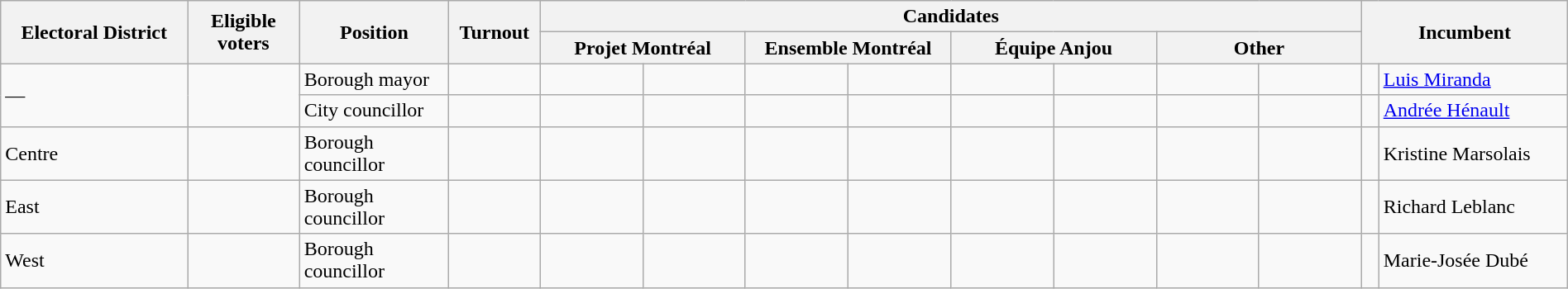<table class="wikitable" width="100%">
<tr>
<th width=10% rowspan=2>Electoral District</th>
<th width=6% rowspan=2>Eligible voters</th>
<th width=8% rowspan=2>Position</th>
<th width=4% rowspan=2>Turnout</th>
<th colspan=8>Candidates</th>
<th width=11% colspan=2 rowspan=2>Incumbent</th>
</tr>
<tr>
<th width=11% colspan=2 ><span>Projet Montréal</span></th>
<th width=11% colspan=2 ><span>Ensemble Montréal</span></th>
<th width=11% colspan=2 ><span>Équipe Anjou</span></th>
<th width=11% colspan=2 >Other</th>
</tr>
<tr>
<td rowspan=2>—</td>
<td rowspan=2></td>
<td>Borough mayor</td>
<td></td>
<td></td>
<td></td>
<td></td>
<td></td>
<td></td>
<td></td>
<td></td>
<td></td>
<td> </td>
<td><a href='#'>Luis Miranda</a></td>
</tr>
<tr>
<td>City councillor</td>
<td></td>
<td></td>
<td></td>
<td></td>
<td></td>
<td></td>
<td></td>
<td></td>
<td></td>
<td> </td>
<td><a href='#'>Andrée Hénault</a></td>
</tr>
<tr>
<td>Centre</td>
<td></td>
<td>Borough councillor</td>
<td></td>
<td></td>
<td></td>
<td></td>
<td></td>
<td></td>
<td></td>
<td></td>
<td></td>
<td> </td>
<td>Kristine Marsolais</td>
</tr>
<tr>
<td>East</td>
<td></td>
<td>Borough councillor</td>
<td></td>
<td></td>
<td></td>
<td></td>
<td></td>
<td></td>
<td></td>
<td></td>
<td></td>
<td> </td>
<td>Richard Leblanc</td>
</tr>
<tr>
<td>West</td>
<td></td>
<td>Borough councillor</td>
<td></td>
<td></td>
<td></td>
<td></td>
<td></td>
<td></td>
<td></td>
<td></td>
<td></td>
<td> </td>
<td>Marie-Josée Dubé</td>
</tr>
</table>
